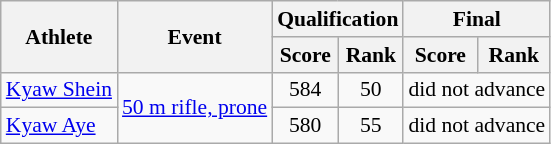<table class="wikitable" style="font-size:90%">
<tr>
<th rowspan="2">Athlete</th>
<th rowspan="2">Event</th>
<th colspan="2">Qualification</th>
<th colspan="2">Final</th>
</tr>
<tr>
<th>Score</th>
<th>Rank</th>
<th>Score</th>
<th>Rank</th>
</tr>
<tr>
<td><a href='#'>Kyaw Shein</a></td>
<td rowspan=2><a href='#'>50 m rifle, prone</a></td>
<td align="center">584</td>
<td align="center">50</td>
<td colspan="2"  align="center">did not advance</td>
</tr>
<tr>
<td><a href='#'>Kyaw Aye</a></td>
<td align="center">580</td>
<td align="center">55</td>
<td colspan="2"  align="center">did not advance</td>
</tr>
</table>
